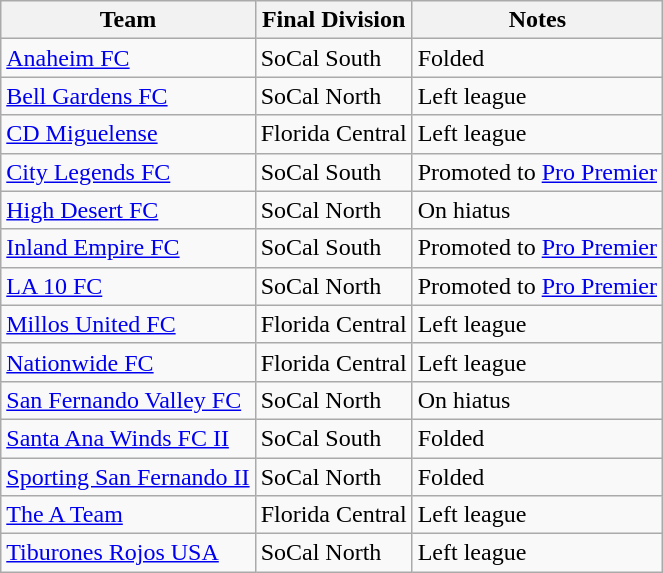<table class="wikitable sortable">
<tr>
<th>Team</th>
<th>Final Division</th>
<th>Notes</th>
</tr>
<tr>
<td><a href='#'>Anaheim FC</a></td>
<td>SoCal South</td>
<td>Folded</td>
</tr>
<tr>
<td><a href='#'>Bell Gardens FC</a></td>
<td>SoCal North</td>
<td>Left league</td>
</tr>
<tr>
<td><a href='#'>CD Miguelense</a></td>
<td>Florida Central</td>
<td>Left league</td>
</tr>
<tr>
<td><a href='#'>City Legends FC</a></td>
<td>SoCal South</td>
<td>Promoted to <a href='#'>Pro Premier</a></td>
</tr>
<tr>
<td><a href='#'>High Desert FC</a></td>
<td>SoCal North</td>
<td>On hiatus</td>
</tr>
<tr>
<td><a href='#'>Inland Empire FC</a></td>
<td>SoCal South</td>
<td>Promoted to <a href='#'>Pro Premier</a></td>
</tr>
<tr>
<td><a href='#'>LA 10 FC</a></td>
<td>SoCal North</td>
<td>Promoted to <a href='#'>Pro Premier</a></td>
</tr>
<tr>
<td><a href='#'>Millos United FC</a></td>
<td>Florida Central</td>
<td>Left league</td>
</tr>
<tr>
<td><a href='#'>Nationwide FC</a></td>
<td>Florida Central</td>
<td>Left league</td>
</tr>
<tr>
<td><a href='#'>San Fernando Valley FC</a></td>
<td>SoCal North</td>
<td>On hiatus</td>
</tr>
<tr>
<td><a href='#'>Santa Ana Winds FC II</a></td>
<td>SoCal South</td>
<td>Folded</td>
</tr>
<tr>
<td><a href='#'>Sporting San Fernando II</a></td>
<td>SoCal North</td>
<td>Folded</td>
</tr>
<tr>
<td><a href='#'>The A Team</a></td>
<td>Florida Central</td>
<td>Left league</td>
</tr>
<tr>
<td><a href='#'>Tiburones Rojos USA</a></td>
<td>SoCal North</td>
<td>Left league</td>
</tr>
</table>
